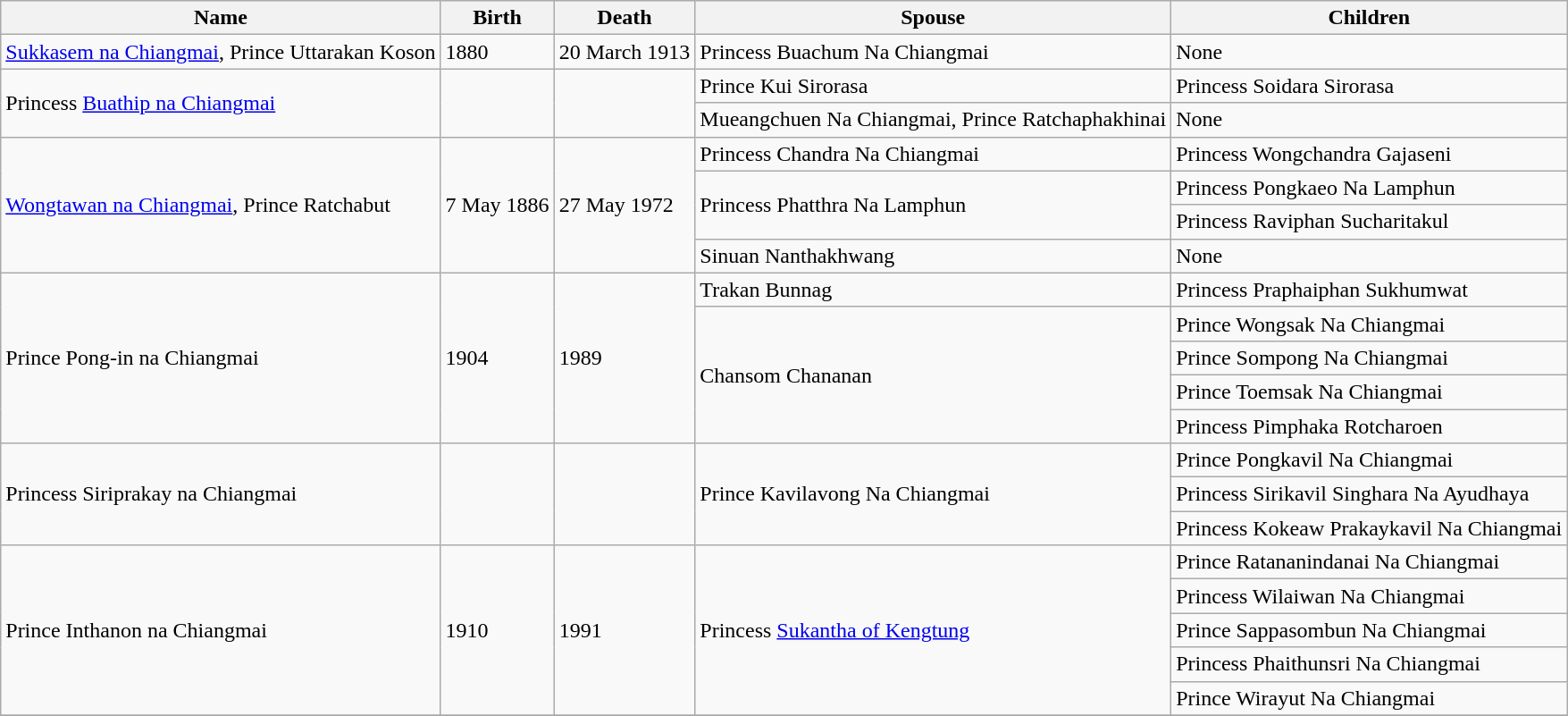<table class="wikitable">
<tr>
<th>Name</th>
<th>Birth</th>
<th>Death</th>
<th>Spouse</th>
<th>Children</th>
</tr>
<tr>
<td><a href='#'>Sukkasem na Chiangmai</a>, Prince Uttarakan Koson</td>
<td>1880</td>
<td>20 March 1913</td>
<td>Princess Buachum Na Chiangmai</td>
<td>None</td>
</tr>
<tr>
<td rowspan="2">Princess <a href='#'>Buathip na Chiangmai</a></td>
<td rowspan="2"></td>
<td rowspan="2"></td>
<td>Prince Kui Sirorasa</td>
<td>Princess Soidara Sirorasa</td>
</tr>
<tr>
<td>Mueangchuen Na Chiangmai, Prince Ratchaphakhinai</td>
<td>None</td>
</tr>
<tr>
<td rowspan="4"><a href='#'>Wongtawan na Chiangmai</a>, Prince Ratchabut</td>
<td rowspan="4">7 May 1886</td>
<td rowspan="4">27 May 1972</td>
<td rowspan="1">Princess Chandra Na Chiangmai</td>
<td>Princess Wongchandra Gajaseni</td>
</tr>
<tr>
<td rowspan="2">Princess Phatthra Na Lamphun</td>
<td>Princess Pongkaeo Na Lamphun</td>
</tr>
<tr>
<td>Princess Raviphan Sucharitakul</td>
</tr>
<tr>
<td>Sinuan Nanthakhwang</td>
<td>None</td>
</tr>
<tr>
<td rowspan="5">Prince Pong-in na Chiangmai</td>
<td rowspan="5">1904</td>
<td rowspan="5">1989</td>
<td rowspan="1">Trakan Bunnag</td>
<td>Princess Praphaiphan Sukhumwat</td>
</tr>
<tr>
<td rowspan="4">Chansom Chananan</td>
<td>Prince Wongsak Na Chiangmai</td>
</tr>
<tr>
<td>Prince Sompong Na Chiangmai</td>
</tr>
<tr>
<td>Prince Toemsak Na Chiangmai</td>
</tr>
<tr>
<td>Princess Pimphaka Rotcharoen</td>
</tr>
<tr>
<td rowspan="3">Princess Siriprakay na Chiangmai</td>
<td rowspan="3"></td>
<td rowspan="3"></td>
<td rowspan="3">Prince Kavilavong Na Chiangmai</td>
<td>Prince Pongkavil Na Chiangmai</td>
</tr>
<tr>
<td>Princess Sirikavil Singhara Na Ayudhaya</td>
</tr>
<tr>
<td>Princess Kokeaw Prakaykavil Na Chiangmai</td>
</tr>
<tr>
<td rowspan="5">Prince Inthanon na Chiangmai</td>
<td rowspan="5">1910</td>
<td rowspan="5">1991</td>
<td rowspan="5">Princess <a href='#'>Sukantha of Kengtung</a></td>
<td>Prince Ratananindanai Na Chiangmai</td>
</tr>
<tr>
<td>Princess Wilaiwan Na Chiangmai</td>
</tr>
<tr>
<td>Prince Sappasombun Na Chiangmai</td>
</tr>
<tr>
<td>Princess Phaithunsri Na Chiangmai</td>
</tr>
<tr>
<td>Prince Wirayut Na Chiangmai</td>
</tr>
<tr>
</tr>
</table>
